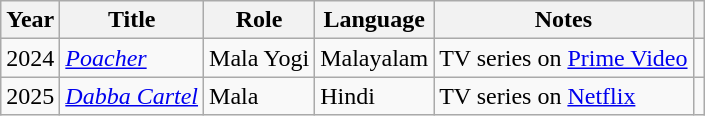<table class="wikitable plainrowheaders sortable">
<tr>
<th scope="col">Year</th>
<th scope="col">Title</th>
<th scope="col">Role</th>
<th scope="col">Language</th>
<th scope="col" class="unsortable">Notes</th>
<th scope="col" class="unsortable"></th>
</tr>
<tr>
<td>2024</td>
<td><em><a href='#'>Poacher</a></em></td>
<td>Mala Yogi</td>
<td>Malayalam</td>
<td>TV series on <a href='#'>Prime Video</a></td>
<td style="text-align: center;"></td>
</tr>
<tr>
<td>2025</td>
<td><em><a href='#'>Dabba Cartel</a></em></td>
<td>Mala</td>
<td>Hindi</td>
<td>TV series on <a href='#'>Netflix</a></td>
<td style="text-align: center;"></td>
</tr>
</table>
